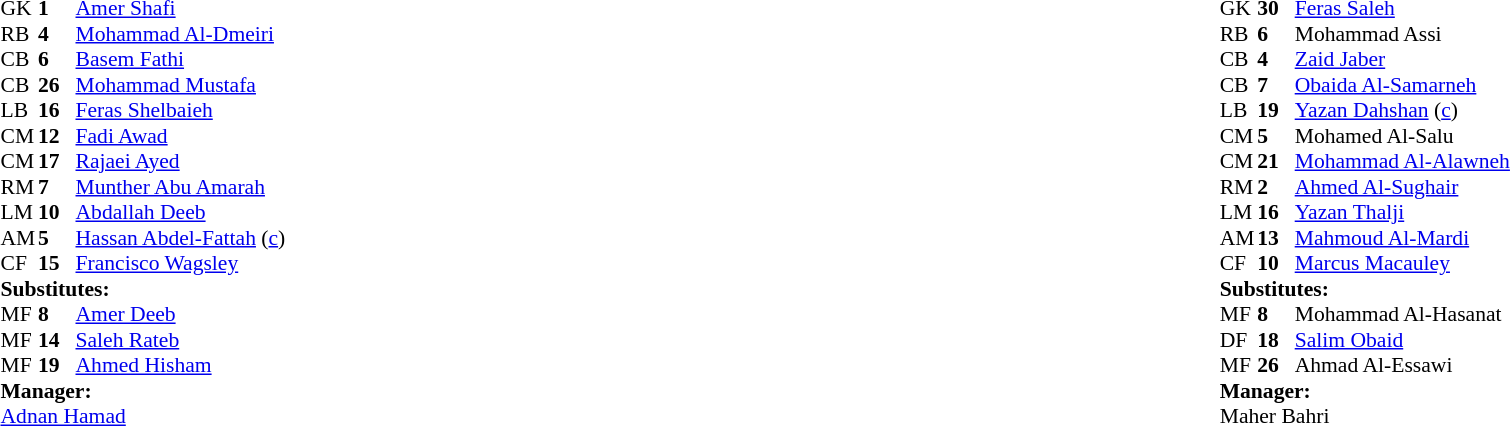<table width="100%">
<tr>
<td valign="top" width="40%"><br><table style="font-size:90%" cellspacing="0" cellpadding="0">
<tr>
<th width=25></th>
<th width=25></th>
</tr>
<tr>
<td>GK</td>
<td><strong>1</strong></td>
<td> <a href='#'>Amer Shafi</a></td>
</tr>
<tr>
<td>RB</td>
<td><strong>4</strong></td>
<td> <a href='#'>Mohammad Al-Dmeiri</a></td>
<td></td>
</tr>
<tr>
<td>CB</td>
<td><strong>6</strong></td>
<td> <a href='#'>Basem Fathi</a></td>
</tr>
<tr>
<td>CB</td>
<td><strong>26</strong></td>
<td> <a href='#'>Mohammad Mustafa</a></td>
<td></td>
</tr>
<tr>
<td>LB</td>
<td><strong>16</strong></td>
<td> <a href='#'>Feras Shelbaieh</a></td>
<td></td>
<td></td>
</tr>
<tr>
<td>CM</td>
<td><strong>12</strong></td>
<td> <a href='#'>Fadi Awad</a></td>
</tr>
<tr>
<td>CM</td>
<td><strong>17</strong></td>
<td> <a href='#'>Rajaei Ayed</a></td>
<td></td>
<td></td>
</tr>
<tr>
<td>RM</td>
<td><strong>7</strong></td>
<td> <a href='#'>Munther Abu Amarah</a></td>
</tr>
<tr>
<td>LM</td>
<td><strong>10</strong></td>
<td> <a href='#'>Abdallah Deeb</a></td>
<td></td>
<td></td>
</tr>
<tr>
<td>AM</td>
<td><strong>5</strong></td>
<td> <a href='#'>Hassan Abdel-Fattah</a> (<a href='#'>c</a>)</td>
<td></td>
<td></td>
<td></td>
</tr>
<tr>
<td>CF</td>
<td><strong>15</strong></td>
<td> <a href='#'>Francisco Wagsley</a></td>
</tr>
<tr>
<td colspan=3><strong>Substitutes:</strong></td>
</tr>
<tr>
<td>MF</td>
<td><strong>8</strong></td>
<td> <a href='#'>Amer Deeb</a></td>
<td></td>
<td></td>
</tr>
<tr>
<td>MF</td>
<td><strong>14</strong></td>
<td> <a href='#'>Saleh Rateb</a></td>
<td></td>
<td></td>
</tr>
<tr>
<td>MF</td>
<td><strong>19</strong></td>
<td> <a href='#'>Ahmed Hisham</a></td>
<td></td>
<td></td>
</tr>
<tr>
<td colspan=3><strong>Manager:</strong></td>
</tr>
<tr>
<td colspan=3> <a href='#'>Adnan Hamad</a></td>
</tr>
</table>
</td>
<td valign="top" width="50%"><br><table style="font-size:90%; margin:auto" cellspacing="0" cellpadding="0">
<tr>
<th width=25></th>
<th width=25></th>
</tr>
<tr>
<td>GK</td>
<td><strong>30</strong></td>
<td> <a href='#'>Feras Saleh</a></td>
</tr>
<tr>
<td>RB</td>
<td><strong>6</strong></td>
<td> Mohammad Assi</td>
</tr>
<tr>
<td>CB</td>
<td><strong>4</strong></td>
<td> <a href='#'>Zaid Jaber</a></td>
<td></td>
</tr>
<tr>
<td>CB</td>
<td><strong>7</strong></td>
<td> <a href='#'>Obaida Al-Samarneh</a></td>
<td></td>
<td></td>
</tr>
<tr>
<td>LB</td>
<td><strong>19</strong></td>
<td> <a href='#'>Yazan Dahshan</a>  (<a href='#'>c</a>)</td>
<td></td>
<td></td>
</tr>
<tr>
<td>CM</td>
<td><strong>5</strong></td>
<td> Mohamed Al-Salu</td>
</tr>
<tr>
<td>CM</td>
<td><strong>21</strong></td>
<td> <a href='#'>Mohammad Al-Alawneh</a></td>
<td></td>
</tr>
<tr>
<td>RM</td>
<td><strong>2</strong></td>
<td> <a href='#'>Ahmed Al-Sughair</a></td>
</tr>
<tr>
<td>LM</td>
<td><strong>16</strong></td>
<td> <a href='#'>Yazan Thalji</a></td>
<td></td>
<td></td>
<td></td>
</tr>
<tr>
<td>AM</td>
<td><strong>13</strong></td>
<td> <a href='#'>Mahmoud Al-Mardi</a></td>
<td></td>
<td></td>
<td></td>
</tr>
<tr>
<td>CF</td>
<td><strong>10</strong></td>
<td> <a href='#'>Marcus Macauley</a></td>
</tr>
<tr>
<td colspan=3><strong>Substitutes:</strong></td>
</tr>
<tr>
<td>MF</td>
<td><strong>8</strong></td>
<td> Mohammad Al-Hasanat</td>
<td></td>
<td></td>
</tr>
<tr>
<td>DF</td>
<td><strong>18</strong></td>
<td> <a href='#'>Salim Obaid</a></td>
<td></td>
<td></td>
</tr>
<tr>
<td>MF</td>
<td><strong>26</strong></td>
<td> Ahmad Al-Essawi</td>
<td></td>
<td></td>
</tr>
<tr>
<td colspan=3><strong>Manager:</strong></td>
</tr>
<tr>
<td colspan=3> Maher Bahri</td>
</tr>
</table>
</td>
</tr>
</table>
